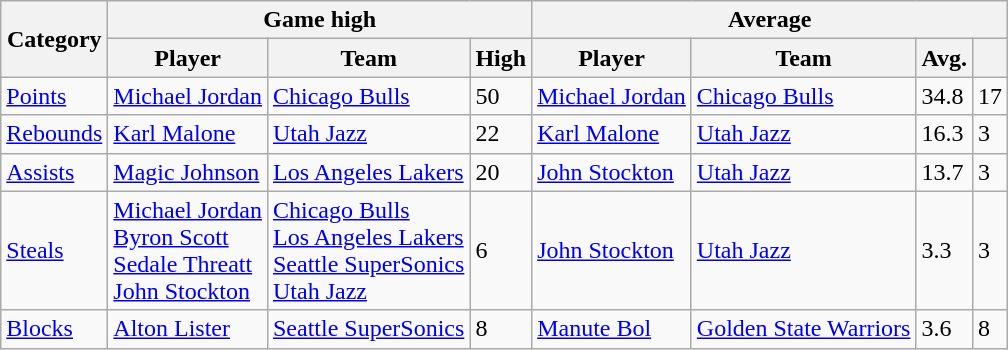<table class=wikitable style="text-align:left;">
<tr>
<th rowspan=2>Category</th>
<th colspan=3>Game high</th>
<th colspan=4>Average</th>
</tr>
<tr>
<th>Player</th>
<th>Team</th>
<th>High</th>
<th>Player</th>
<th>Team</th>
<th>Avg.</th>
<th></th>
</tr>
<tr>
<td><a href='#'>Points</a></td>
<td><a href='#'>Michael Jordan</a></td>
<td><a href='#'>Chicago Bulls</a></td>
<td>50</td>
<td><a href='#'>Michael Jordan</a></td>
<td><a href='#'>Chicago Bulls</a></td>
<td>34.8</td>
<td>17</td>
</tr>
<tr>
<td><a href='#'>Rebounds</a></td>
<td><a href='#'>Karl Malone</a></td>
<td><a href='#'>Utah Jazz</a></td>
<td>22</td>
<td><a href='#'>Karl Malone</a></td>
<td><a href='#'>Utah Jazz</a></td>
<td>16.3</td>
<td>3</td>
</tr>
<tr>
<td><a href='#'>Assists</a></td>
<td><a href='#'>Magic Johnson</a></td>
<td><a href='#'>Los Angeles Lakers</a></td>
<td>20</td>
<td><a href='#'>John Stockton</a></td>
<td><a href='#'>Utah Jazz</a></td>
<td>13.7</td>
<td>3</td>
</tr>
<tr>
<td><a href='#'>Steals</a></td>
<td><a href='#'>Michael Jordan</a><br><a href='#'>Byron Scott</a><br><a href='#'>Sedale Threatt</a><br><a href='#'>John Stockton</a></td>
<td><a href='#'>Chicago Bulls</a><br><a href='#'>Los Angeles Lakers</a><br><a href='#'>Seattle SuperSonics</a><br><a href='#'>Utah Jazz</a></td>
<td>6</td>
<td><a href='#'>John Stockton</a></td>
<td><a href='#'>Utah Jazz</a></td>
<td>3.3</td>
<td>3</td>
</tr>
<tr>
<td><a href='#'>Blocks</a></td>
<td><a href='#'>Alton Lister</a></td>
<td><a href='#'>Seattle SuperSonics</a></td>
<td>8</td>
<td><a href='#'>Manute Bol</a></td>
<td><a href='#'>Golden State Warriors</a></td>
<td>3.6</td>
<td>8</td>
</tr>
</table>
